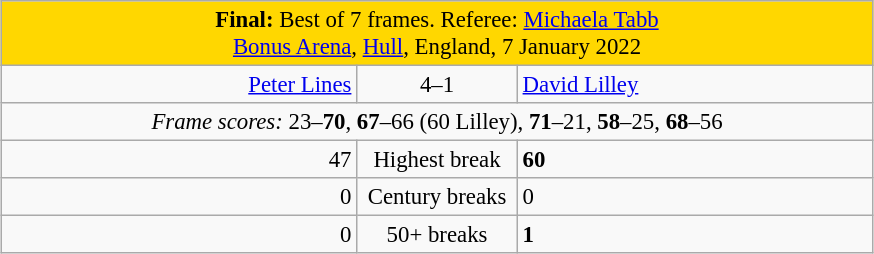<table class="wikitable" style="font-size: 95%; margin: 1em auto 1em auto;">
<tr>
<td colspan="3" align="center" bgcolor="#ffd700"><strong>Final:</strong> Best of 7 frames. Referee: <a href='#'>Michaela Tabb</a> <br><a href='#'>Bonus Arena</a>, <a href='#'>Hull</a>, England, 7 January 2022</td>
</tr>
<tr>
<td width="230" align="right"><a href='#'>Peter Lines</a> <br> </td>
<td width="100" align="center">4–1</td>
<td width="230" align="left"><a href='#'>David Lilley</a> <br> </td>
</tr>
<tr>
<td colspan="3" align="center" style="font-size: 100%"><em>Frame scores:</em> 23–<strong>70</strong>, <strong>67</strong>–66 (60 Lilley), <strong>71</strong>–21, <strong>58</strong>–25, <strong>68</strong>–56</td>
</tr>
<tr>
<td align="right">47</td>
<td align="center">Highest break</td>
<td><strong>60</strong></td>
</tr>
<tr>
<td align="right">0</td>
<td align="center">Century breaks</td>
<td>0</td>
</tr>
<tr>
<td align="right">0</td>
<td align="center">50+ breaks</td>
<td><strong>1</strong></td>
</tr>
</table>
